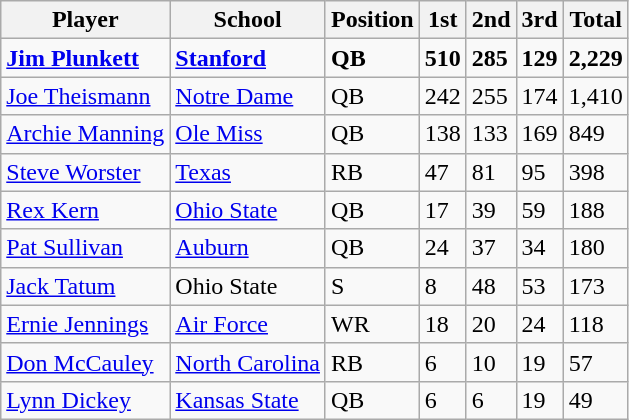<table class="wikitable">
<tr>
<th>Player</th>
<th>School</th>
<th>Position</th>
<th>1st</th>
<th>2nd</th>
<th>3rd</th>
<th>Total</th>
</tr>
<tr>
<td><strong><a href='#'>Jim Plunkett</a></strong></td>
<td><strong><a href='#'>Stanford</a></strong></td>
<td><strong>QB</strong></td>
<td><strong>510</strong></td>
<td><strong>285</strong></td>
<td><strong>129</strong></td>
<td><strong>2,229</strong></td>
</tr>
<tr>
<td><a href='#'>Joe Theismann</a></td>
<td><a href='#'>Notre Dame</a></td>
<td>QB</td>
<td>242</td>
<td>255</td>
<td>174</td>
<td>1,410</td>
</tr>
<tr>
<td><a href='#'>Archie Manning</a></td>
<td><a href='#'>Ole Miss</a></td>
<td>QB</td>
<td>138</td>
<td>133</td>
<td>169</td>
<td>849</td>
</tr>
<tr>
<td><a href='#'>Steve Worster</a></td>
<td><a href='#'>Texas</a></td>
<td>RB</td>
<td>47</td>
<td>81</td>
<td>95</td>
<td>398</td>
</tr>
<tr>
<td><a href='#'>Rex Kern</a></td>
<td><a href='#'>Ohio State</a></td>
<td>QB</td>
<td>17</td>
<td>39</td>
<td>59</td>
<td>188</td>
</tr>
<tr>
<td><a href='#'>Pat Sullivan</a></td>
<td><a href='#'>Auburn</a></td>
<td>QB</td>
<td>24</td>
<td>37</td>
<td>34</td>
<td>180</td>
</tr>
<tr>
<td><a href='#'>Jack Tatum</a></td>
<td>Ohio State</td>
<td>S</td>
<td>8</td>
<td>48</td>
<td>53</td>
<td>173</td>
</tr>
<tr>
<td><a href='#'>Ernie Jennings</a></td>
<td><a href='#'>Air Force</a></td>
<td>WR</td>
<td>18</td>
<td>20</td>
<td>24</td>
<td>118</td>
</tr>
<tr>
<td><a href='#'>Don McCauley</a></td>
<td><a href='#'>North Carolina</a></td>
<td>RB</td>
<td>6</td>
<td>10</td>
<td>19</td>
<td>57</td>
</tr>
<tr>
<td><a href='#'>Lynn Dickey</a></td>
<td><a href='#'>Kansas State</a></td>
<td>QB</td>
<td>6</td>
<td>6</td>
<td>19</td>
<td>49</td>
</tr>
</table>
